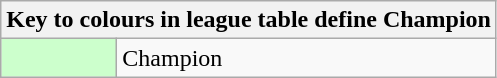<table class="wikitable" style="text-align: center;">
<tr>
<th colspan=2>Key to colours in league table define Champion</th>
</tr>
<tr>
<td bgcolor=ccffcc style="width: 70px;"></td>
<td align=left>Champion</td>
</tr>
</table>
